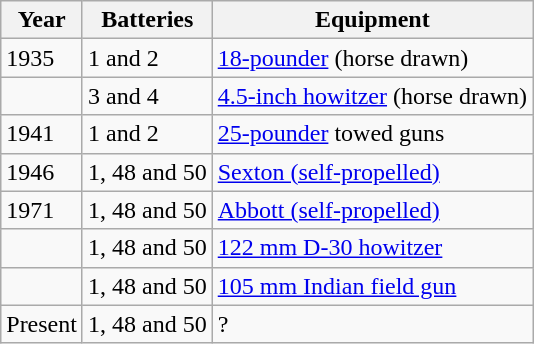<table class="wikitable">
<tr>
<th>Year</th>
<th>Batteries</th>
<th>Equipment</th>
</tr>
<tr>
<td>1935</td>
<td>1 and 2</td>
<td><a href='#'>18-pounder</a> (horse drawn)</td>
</tr>
<tr>
<td></td>
<td>3 and 4</td>
<td><a href='#'>4.5-inch howitzer</a> (horse drawn)</td>
</tr>
<tr>
<td>1941</td>
<td>1 and 2</td>
<td><a href='#'>25-pounder</a> towed guns</td>
</tr>
<tr>
<td>1946</td>
<td>1, 48 and 50</td>
<td><a href='#'>Sexton (self-propelled)</a></td>
</tr>
<tr>
<td>1971</td>
<td>1, 48 and 50</td>
<td><a href='#'>Abbott (self-propelled)</a></td>
</tr>
<tr>
<td></td>
<td>1, 48 and 50</td>
<td><a href='#'>122 mm D-30 howitzer</a></td>
</tr>
<tr>
<td></td>
<td>1, 48 and 50</td>
<td><a href='#'>105 mm Indian field gun</a></td>
</tr>
<tr>
<td>Present</td>
<td>1, 48 and 50</td>
<td>?</td>
</tr>
</table>
